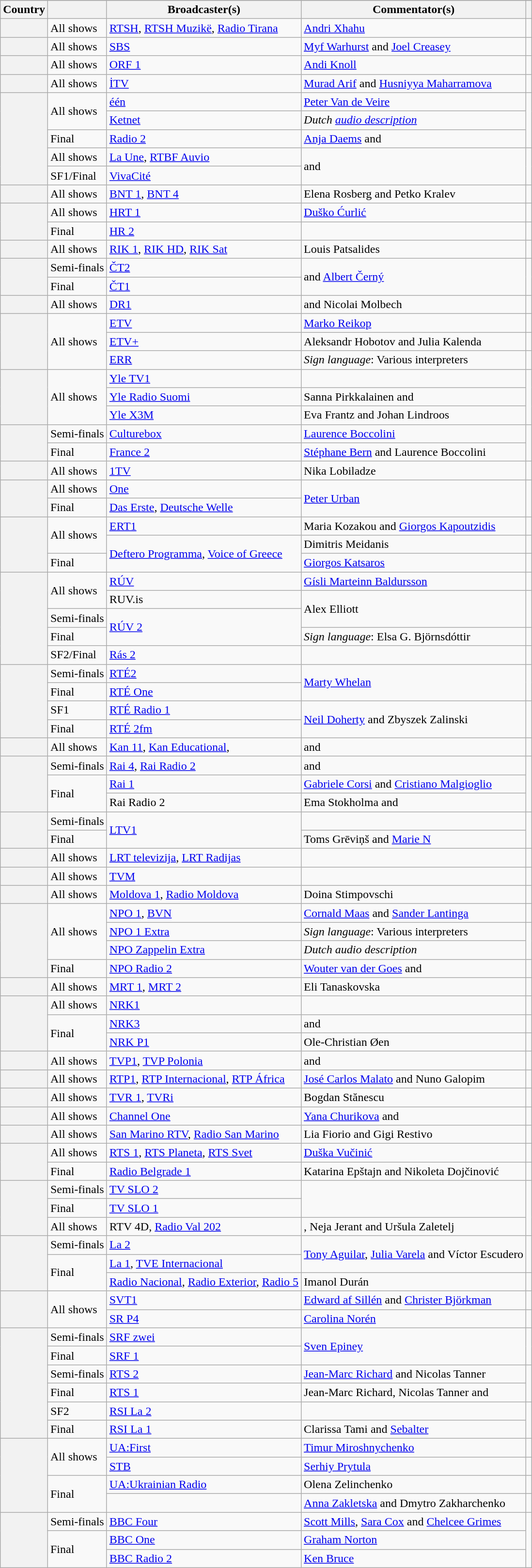<table class="wikitable plainrowheaders">
<tr>
</tr>
<tr>
<th scope="col">Country</th>
<th scope="col"></th>
<th scope="col">Broadcaster(s)</th>
<th scope="col">Commentator(s)</th>
<th scope="col"></th>
</tr>
<tr>
<th scope="row"></th>
<td>All shows</td>
<td><a href='#'>RTSH</a>, <a href='#'>RTSH Muzikë</a>, <a href='#'>Radio Tirana</a></td>
<td><a href='#'>Andri Xhahu</a></td>
<td></td>
</tr>
<tr>
<th scope="row"></th>
<td>All shows</td>
<td><a href='#'>SBS</a></td>
<td><a href='#'>Myf Warhurst</a> and <a href='#'>Joel Creasey</a></td>
<td></td>
</tr>
<tr>
<th scope="row"></th>
<td>All shows</td>
<td><a href='#'>ORF 1</a></td>
<td><a href='#'>Andi Knoll</a></td>
<td></td>
</tr>
<tr>
<th scope="row"></th>
<td>All shows</td>
<td><a href='#'>İTV</a></td>
<td><a href='#'>Murad Arif</a> and <a href='#'>Husniyya Maharramova</a></td>
<td></td>
</tr>
<tr>
<th rowspan="5" scope="row"></th>
<td rowspan="2">All shows</td>
<td><a href='#'>één</a></td>
<td><a href='#'>Peter Van de Veire</a></td>
<td rowspan="3"></td>
</tr>
<tr>
<td><a href='#'>Ketnet</a></td>
<td><em>Dutch <a href='#'>audio description</a></em></td>
</tr>
<tr>
<td>Final</td>
<td><a href='#'>Radio 2</a></td>
<td><a href='#'>Anja Daems</a> and </td>
</tr>
<tr>
<td>All shows</td>
<td><a href='#'>La Une</a>, <a href='#'>RTBF Auvio</a></td>
<td rowspan="2"> and </td>
<td rowspan="2"></td>
</tr>
<tr>
<td>SF1/Final</td>
<td><a href='#'>VivaCité</a></td>
</tr>
<tr>
<th scope="row"></th>
<td>All shows</td>
<td><a href='#'>BNT 1</a>, <a href='#'>BNT 4</a></td>
<td>Elena Rosberg and Petko Kralev</td>
<td></td>
</tr>
<tr>
<th rowspan="2" scope="row"></th>
<td>All shows</td>
<td><a href='#'>HRT 1</a></td>
<td><a href='#'>Duško Ćurlić</a></td>
<td></td>
</tr>
<tr>
<td>Final</td>
<td><a href='#'>HR 2</a></td>
<td></td>
<td></td>
</tr>
<tr>
<th scope="row"></th>
<td>All shows</td>
<td><a href='#'>RIK 1</a>, <a href='#'>RIK HD</a>, <a href='#'>RIK Sat</a></td>
<td>Louis Patsalides</td>
<td></td>
</tr>
<tr>
<th rowspan="2" scope="row"></th>
<td>Semi-finals</td>
<td><a href='#'>ČT2</a></td>
<td rowspan="2"> and <a href='#'>Albert Černý</a></td>
<td rowspan="2"></td>
</tr>
<tr>
<td>Final</td>
<td><a href='#'>ČT1</a></td>
</tr>
<tr>
<th scope="row"></th>
<td>All shows</td>
<td><a href='#'>DR1</a></td>
<td> and Nicolai Molbech</td>
<td></td>
</tr>
<tr>
<th scope="row" rowspan="3"></th>
<td rowspan="3">All shows</td>
<td><a href='#'>ETV</a></td>
<td><a href='#'>Marko Reikop</a></td>
<td></td>
</tr>
<tr>
<td><a href='#'>ETV+</a></td>
<td>Aleksandr Hobotov and Julia Kalenda</td>
<td></td>
</tr>
<tr>
<td><a href='#'>ERR</a></td>
<td><em>Sign language</em>: Various interpreters</td>
<td></td>
</tr>
<tr>
<th rowspan="3" scope="row"></th>
<td rowspan="3">All shows</td>
<td><a href='#'>Yle TV1</a></td>
<td></td>
<td rowspan="3"></td>
</tr>
<tr>
<td><a href='#'>Yle Radio Suomi</a></td>
<td>Sanna Pirkkalainen and </td>
</tr>
<tr>
<td><a href='#'>Yle X3M</a></td>
<td>Eva Frantz and Johan Lindroos</td>
</tr>
<tr>
<th rowspan="2" scope="row"></th>
<td>Semi-finals</td>
<td><a href='#'>Culturebox</a></td>
<td><a href='#'>Laurence Boccolini</a></td>
<td rowspan="2"></td>
</tr>
<tr>
<td>Final</td>
<td><a href='#'>France 2</a></td>
<td><a href='#'>Stéphane Bern</a> and Laurence Boccolini</td>
</tr>
<tr>
<th scope="row"></th>
<td>All shows</td>
<td><a href='#'>1TV</a></td>
<td>Nika Lobiladze</td>
<td></td>
</tr>
<tr>
<th rowspan="2" scope="row"></th>
<td>All shows</td>
<td><a href='#'>One</a></td>
<td rowspan="2"><a href='#'>Peter Urban</a></td>
<td rowspan="2"></td>
</tr>
<tr>
<td>Final</td>
<td><a href='#'>Das Erste</a>, <a href='#'>Deutsche Welle</a></td>
</tr>
<tr>
<th rowspan="3" scope="row"></th>
<td rowspan="2">All shows</td>
<td><a href='#'>ERT1</a></td>
<td>Maria Kozakou and <a href='#'>Giorgos Kapoutzidis</a></td>
<td></td>
</tr>
<tr>
<td rowspan="2"><a href='#'>Deftero Programma</a>, <a href='#'>Voice of Greece</a></td>
<td>Dimitris Meidanis</td>
<td></td>
</tr>
<tr>
<td>Final</td>
<td><a href='#'>Giorgos Katsaros</a></td>
<td></td>
</tr>
<tr>
<th rowspan="5" scope="row"></th>
<td rowspan="2">All shows</td>
<td><a href='#'>RÚV</a></td>
<td><a href='#'>Gísli Marteinn Baldursson</a></td>
<td></td>
</tr>
<tr>
<td>RUV.is</td>
<td rowspan="2">Alex Elliott</td>
<td rowspan="2"></td>
</tr>
<tr>
<td>Semi-finals</td>
<td rowspan="2"><a href='#'>RÚV 2</a></td>
</tr>
<tr>
<td>Final</td>
<td><em>Sign language</em>: Elsa G. Björnsdóttir</td>
<td></td>
</tr>
<tr>
<td>SF2/Final</td>
<td><a href='#'>Rás 2</a></td>
<td></td>
<td></td>
</tr>
<tr>
<th rowspan="4" scope="row"></th>
<td>Semi-finals</td>
<td><a href='#'>RTÉ2</a></td>
<td rowspan="2"><a href='#'>Marty Whelan</a></td>
<td rowspan="2"></td>
</tr>
<tr>
<td>Final</td>
<td><a href='#'>RTÉ One</a></td>
</tr>
<tr>
<td>SF1</td>
<td><a href='#'>RTÉ Radio 1</a></td>
<td rowspan="2"><a href='#'>Neil Doherty</a> and Zbyszek Zalinski</td>
<td rowspan="2"></td>
</tr>
<tr>
<td>Final</td>
<td><a href='#'>RTÉ 2fm</a></td>
</tr>
<tr>
<th scope="row"></th>
<td>All shows</td>
<td><a href='#'>Kan 11</a>, <a href='#'>Kan Educational</a>, </td>
<td> and </td>
<td></td>
</tr>
<tr>
<th rowspan="3" scope="row"></th>
<td>Semi-finals</td>
<td><a href='#'>Rai 4</a>, <a href='#'>Rai Radio 2</a></td>
<td> and </td>
<td rowspan="3"></td>
</tr>
<tr>
<td rowspan="2">Final</td>
<td><a href='#'>Rai 1</a></td>
<td><a href='#'>Gabriele Corsi</a> and <a href='#'>Cristiano Malgioglio</a></td>
</tr>
<tr>
<td>Rai Radio 2</td>
<td>Ema Stokholma and </td>
</tr>
<tr>
<th rowspan="2" scope="row"></th>
<td>Semi-finals</td>
<td rowspan="2"><a href='#'>LTV1</a></td>
<td></td>
<td rowspan="2"></td>
</tr>
<tr>
<td>Final</td>
<td>Toms Grēviņš and <a href='#'>Marie N</a></td>
</tr>
<tr>
<th scope="row"></th>
<td>All shows</td>
<td><a href='#'>LRT televizija</a>, <a href='#'>LRT Radijas</a></td>
<td></td>
<td></td>
</tr>
<tr>
<th scope="row"></th>
<td>All shows</td>
<td><a href='#'>TVM</a></td>
<td></td>
<td></td>
</tr>
<tr>
<th scope="row"></th>
<td>All shows</td>
<td><a href='#'>Moldova 1</a>, <a href='#'>Radio Moldova</a></td>
<td>Doina Stimpovschi</td>
<td></td>
</tr>
<tr>
<th rowspan="4" scope="row"></th>
<td rowspan="3">All shows</td>
<td><a href='#'>NPO 1</a>, <a href='#'>BVN</a></td>
<td><a href='#'>Cornald Maas</a> and <a href='#'>Sander Lantinga</a></td>
<td></td>
</tr>
<tr>
<td><a href='#'>NPO 1 Extra</a></td>
<td><em>Sign language</em>: Various interpreters</td>
<td rowspan="2"></td>
</tr>
<tr>
<td><a href='#'>NPO Zappelin Extra</a></td>
<td><em>Dutch audio description</em></td>
</tr>
<tr>
<td>Final</td>
<td><a href='#'>NPO Radio 2</a></td>
<td><a href='#'>Wouter van der Goes</a> and </td>
<td></td>
</tr>
<tr>
<th scope="row"></th>
<td>All shows</td>
<td><a href='#'>MRT 1</a>, <a href='#'>MRT 2</a></td>
<td>Eli Tanaskovska</td>
<td></td>
</tr>
<tr>
<th rowspan="3" scope="row"></th>
<td>All shows</td>
<td><a href='#'>NRK1</a></td>
<td></td>
<td></td>
</tr>
<tr>
<td rowspan="2">Final</td>
<td><a href='#'>NRK3</a></td>
<td> and </td>
<td></td>
</tr>
<tr>
<td><a href='#'>NRK P1</a></td>
<td>Ole-Christian Øen</td>
<td></td>
</tr>
<tr>
<th scope="row"></th>
<td>All shows</td>
<td><a href='#'>TVP1</a>, <a href='#'>TVP Polonia</a></td>
<td> and </td>
<td></td>
</tr>
<tr>
<th scope="row"></th>
<td>All shows</td>
<td><a href='#'>RTP1</a>, <a href='#'>RTP Internacional</a>, <a href='#'>RTP África</a></td>
<td><a href='#'>José Carlos Malato</a> and Nuno Galopim</td>
<td></td>
</tr>
<tr>
<th scope="row"></th>
<td>All shows</td>
<td><a href='#'>TVR 1</a>, <a href='#'>TVRi</a></td>
<td>Bogdan Stănescu</td>
<td></td>
</tr>
<tr>
<th scope="row"></th>
<td>All shows</td>
<td><a href='#'>Channel One</a></td>
<td><a href='#'>Yana Churikova</a> and </td>
<td></td>
</tr>
<tr>
<th scope="row"></th>
<td>All shows</td>
<td><a href='#'>San Marino RTV</a>, <a href='#'>Radio San Marino</a></td>
<td>Lia Fiorio and Gigi Restivo</td>
<td></td>
</tr>
<tr>
<th rowspan="2" scope="row"></th>
<td>All shows</td>
<td><a href='#'>RTS 1</a>, <a href='#'>RTS Planeta</a>, <a href='#'>RTS Svet</a></td>
<td><a href='#'>Duška Vučinić</a></td>
<td></td>
</tr>
<tr>
<td>Final</td>
<td><a href='#'>Radio Belgrade 1</a></td>
<td>Katarina Epštajn and Nikoleta Dojčinović</td>
<td></td>
</tr>
<tr>
<th rowspan="3" scope="row"></th>
<td>Semi-finals</td>
<td><a href='#'>TV SLO 2</a></td>
<td rowspan="2"></td>
<td rowspan="3"></td>
</tr>
<tr>
<td>Final</td>
<td><a href='#'>TV SLO 1</a></td>
</tr>
<tr>
<td>All shows</td>
<td>RTV 4D, <a href='#'>Radio Val 202</a></td>
<td>, Neja Jerant and Uršula Zaletelj</td>
</tr>
<tr>
<th rowspan="3" scope="row"></th>
<td>Semi-finals</td>
<td><a href='#'>La 2</a></td>
<td rowspan="2"><a href='#'>Tony Aguilar</a>, <a href='#'>Julia Varela</a> and Víctor Escudero</td>
<td rowspan="2"></td>
</tr>
<tr>
<td rowspan="2">Final</td>
<td><a href='#'>La 1</a>, <a href='#'>TVE Internacional</a></td>
</tr>
<tr>
<td><a href='#'>Radio Nacional</a>, <a href='#'>Radio Exterior</a>, <a href='#'>Radio 5</a></td>
<td>Imanol Durán</td>
<td></td>
</tr>
<tr>
<th rowspan="2" scope="row"></th>
<td rowspan="2">All shows</td>
<td><a href='#'>SVT1</a></td>
<td><a href='#'>Edward af Sillén</a> and <a href='#'>Christer Björkman</a></td>
<td></td>
</tr>
<tr>
<td><a href='#'>SR P4</a></td>
<td><a href='#'>Carolina Norén</a></td>
<td></td>
</tr>
<tr>
<th rowspan="6" scope="row"></th>
<td>Semi-finals</td>
<td><a href='#'>SRF zwei</a></td>
<td rowspan="2"><a href='#'>Sven Epiney</a></td>
<td rowspan="2"></td>
</tr>
<tr>
<td>Final</td>
<td><a href='#'>SRF 1</a></td>
</tr>
<tr>
<td>Semi-finals</td>
<td><a href='#'>RTS 2</a></td>
<td><a href='#'>Jean-Marc Richard</a> and Nicolas Tanner</td>
<td rowspan="2"></td>
</tr>
<tr>
<td>Final</td>
<td><a href='#'>RTS 1</a></td>
<td>Jean-Marc Richard, Nicolas Tanner and </td>
</tr>
<tr>
<td>SF2</td>
<td><a href='#'>RSI La 2</a></td>
<td></td>
<td rowspan="2"></td>
</tr>
<tr>
<td>Final</td>
<td><a href='#'>RSI La 1</a></td>
<td>Clarissa Tami and <a href='#'>Sebalter</a></td>
</tr>
<tr>
<th rowspan="4" scope="row"></th>
<td rowspan="2">All shows</td>
<td><a href='#'>UA:First</a></td>
<td><a href='#'>Timur Miroshnychenko</a></td>
<td></td>
</tr>
<tr>
<td><a href='#'>STB</a></td>
<td><a href='#'>Serhiy Prytula</a></td>
<td></td>
</tr>
<tr>
<td rowspan="2">Final</td>
<td><a href='#'>UA:Ukrainian Radio</a></td>
<td>Olena Zelinchenko</td>
<td></td>
</tr>
<tr>
<td></td>
<td><a href='#'>Anna Zakletska</a> and Dmytro Zakharchenko</td>
<td></td>
</tr>
<tr>
<th rowspan="3" scope="row"></th>
<td>Semi-finals</td>
<td><a href='#'>BBC Four</a></td>
<td><a href='#'>Scott Mills</a>, <a href='#'>Sara Cox</a> and <a href='#'>Chelcee Grimes</a></td>
<td rowspan="3"></td>
</tr>
<tr>
<td rowspan="2">Final</td>
<td><a href='#'>BBC One</a></td>
<td><a href='#'>Graham Norton</a></td>
</tr>
<tr>
<td><a href='#'>BBC Radio 2</a></td>
<td><a href='#'>Ken Bruce</a></td>
</tr>
</table>
